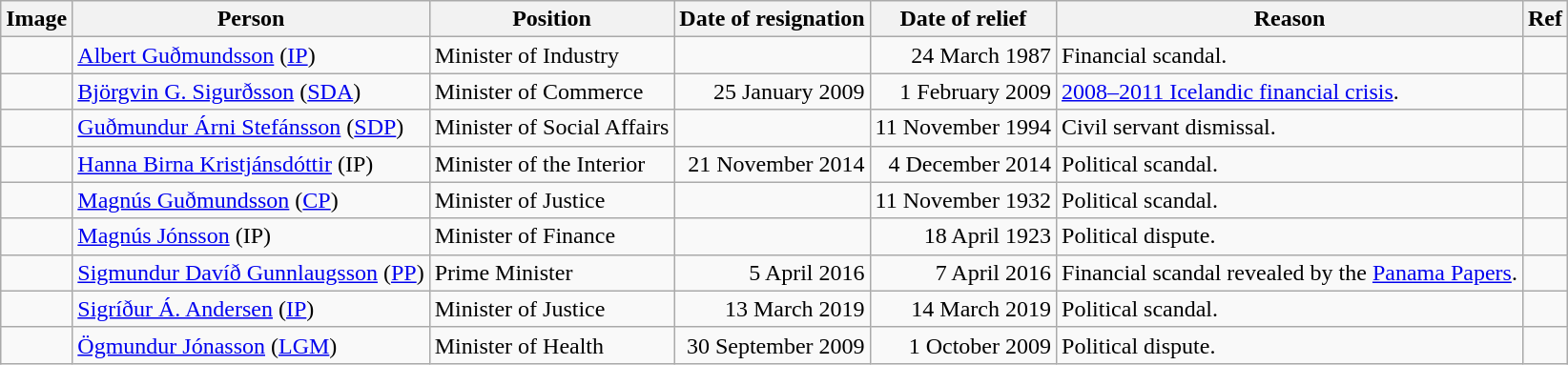<table class="sortable wikitable">
<tr>
<th>Image</th>
<th>Person</th>
<th>Position</th>
<th>Date of resignation</th>
<th>Date of relief</th>
<th>Reason</th>
<th>Ref</th>
</tr>
<tr>
<td></td>
<td><a href='#'>Albert Guðmundsson</a> (<a href='#'>IP</a>)</td>
<td>Minister of Industry</td>
<td></td>
<td style="text-align: right;">24 March 1987</td>
<td>Financial scandal.</td>
<td></td>
</tr>
<tr>
<td></td>
<td><a href='#'>Björgvin G. Sigurðsson</a> (<a href='#'>SDA</a>)</td>
<td>Minister of Commerce</td>
<td style="text-align: right;">25 January 2009</td>
<td style="text-align: right;">1 February 2009</td>
<td><a href='#'>2008–2011 Icelandic financial crisis</a>.</td>
<td></td>
</tr>
<tr>
<td></td>
<td><a href='#'>Guðmundur Árni Stefánsson</a> (<a href='#'>SDP</a>)</td>
<td>Minister of Social Affairs</td>
<td></td>
<td style="text-align: right;">11 November 1994</td>
<td>Civil servant dismissal.</td>
<td></td>
</tr>
<tr>
<td></td>
<td><a href='#'>Hanna Birna Kristjánsdóttir</a> (IP)</td>
<td>Minister of the Interior</td>
<td style="text-align: right;">21 November 2014</td>
<td style="text-align: right;">4 December 2014</td>
<td>Political scandal.</td>
<td></td>
</tr>
<tr>
<td></td>
<td><a href='#'>Magnús Guðmundsson</a> (<a href='#'>CP</a>)</td>
<td>Minister of Justice</td>
<td></td>
<td style="text-align: right;">11 November 1932</td>
<td>Political scandal.</td>
<td></td>
</tr>
<tr>
<td></td>
<td><a href='#'>Magnús Jónsson</a> (IP)</td>
<td>Minister of Finance</td>
<td></td>
<td style="text-align: right;">18 April 1923</td>
<td>Political dispute.</td>
<td></td>
</tr>
<tr>
<td></td>
<td><a href='#'>Sigmundur Davíð Gunnlaugsson</a> (<a href='#'>PP</a>)</td>
<td>Prime Minister</td>
<td style="text-align: right;">5 April 2016</td>
<td style="text-align: right;">7 April 2016</td>
<td>Financial scandal revealed by the <a href='#'>Panama Papers</a>.</td>
<td></td>
</tr>
<tr>
<td></td>
<td><a href='#'>Sigríður Á. Andersen</a> (<a href='#'>IP</a>)</td>
<td>Minister of Justice</td>
<td style="text-align: right;">13 March 2019</td>
<td style="text-align: right;">14 March 2019</td>
<td>Political scandal.</td>
<td></td>
</tr>
<tr>
<td></td>
<td><a href='#'>Ögmundur Jónasson</a> (<a href='#'>LGM</a>)</td>
<td>Minister of Health</td>
<td style="text-align: right;">30 September 2009</td>
<td style="text-align: right;">1 October 2009</td>
<td>Political dispute.</td>
<td></td>
</tr>
</table>
